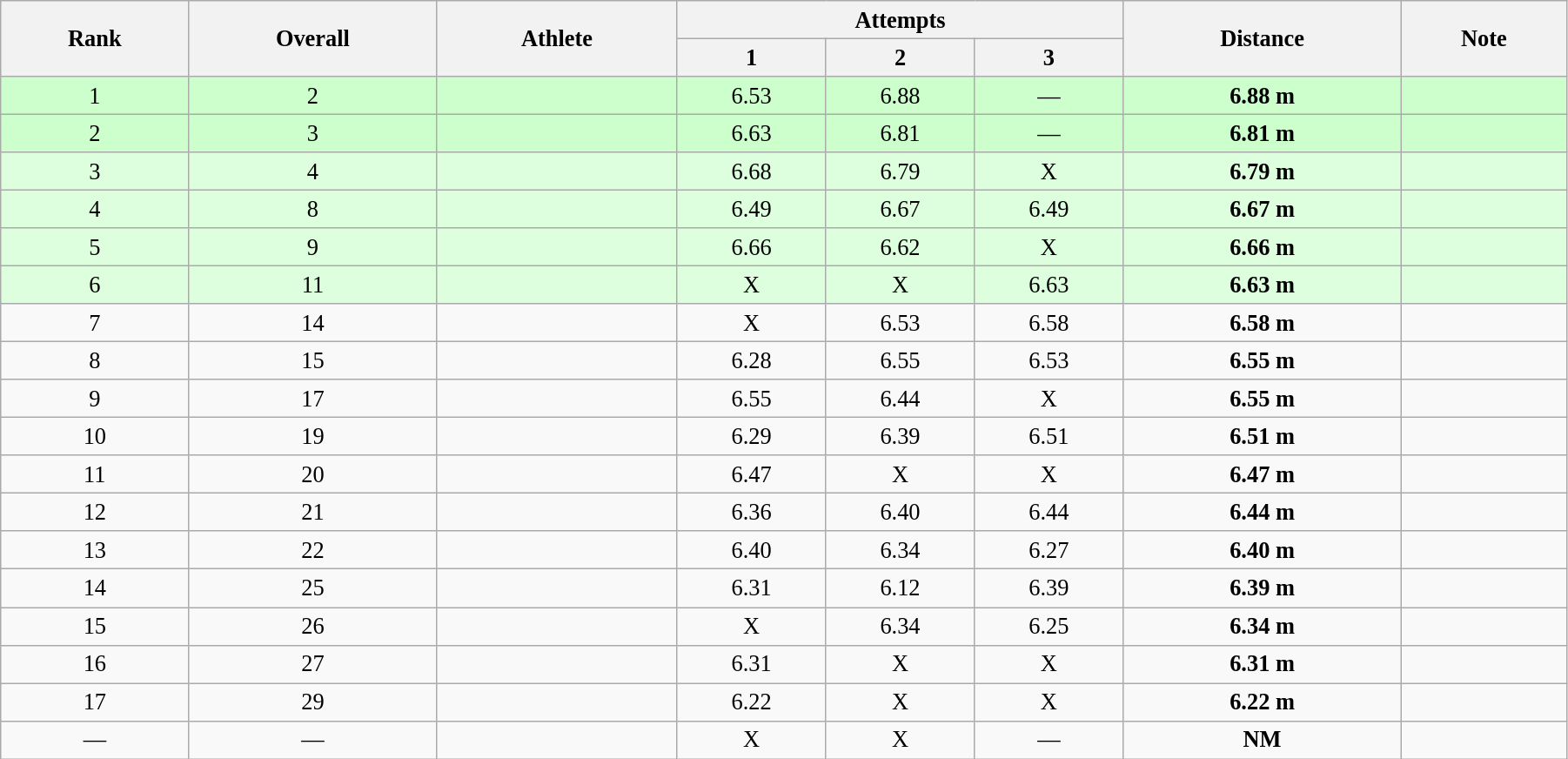<table class="wikitable" style=" text-align:center; font-size:110%;" width="95%">
<tr>
<th rowspan="2">Rank</th>
<th rowspan="2">Overall</th>
<th rowspan="2">Athlete</th>
<th colspan="3">Attempts</th>
<th rowspan="2">Distance</th>
<th rowspan="2">Note</th>
</tr>
<tr>
<th>1</th>
<th>2</th>
<th>3</th>
</tr>
<tr style="background:#ccffcc;">
<td>1</td>
<td>2</td>
<td align=left></td>
<td>6.53</td>
<td>6.88</td>
<td>—</td>
<td><strong>6.88 m</strong></td>
<td></td>
</tr>
<tr style="background:#ccffcc;">
<td>2</td>
<td>3</td>
<td align=left></td>
<td>6.63</td>
<td>6.81</td>
<td>—</td>
<td><strong>6.81 m</strong></td>
<td></td>
</tr>
<tr style="background:#ddffdd;">
<td>3</td>
<td>4</td>
<td align=left></td>
<td>6.68</td>
<td>6.79</td>
<td>X</td>
<td><strong>6.79 m</strong></td>
<td></td>
</tr>
<tr style="background:#ddffdd;">
<td>4</td>
<td>8</td>
<td align=left></td>
<td>6.49</td>
<td>6.67</td>
<td>6.49</td>
<td><strong>6.67 m</strong></td>
<td></td>
</tr>
<tr style="background:#ddffdd;">
<td>5</td>
<td>9</td>
<td align=left></td>
<td>6.66</td>
<td>6.62</td>
<td>X</td>
<td><strong>6.66 m</strong></td>
<td></td>
</tr>
<tr style="background:#ddffdd;">
<td>6</td>
<td>11</td>
<td align=left></td>
<td>X</td>
<td>X</td>
<td>6.63</td>
<td><strong>6.63 m</strong></td>
<td></td>
</tr>
<tr>
<td>7</td>
<td>14</td>
<td align=left></td>
<td>X</td>
<td>6.53</td>
<td>6.58</td>
<td><strong>6.58 m</strong></td>
<td></td>
</tr>
<tr>
<td>8</td>
<td>15</td>
<td align=left></td>
<td>6.28</td>
<td>6.55</td>
<td>6.53</td>
<td><strong>6.55 m </strong></td>
<td></td>
</tr>
<tr>
<td>9</td>
<td>17</td>
<td align=left></td>
<td>6.55</td>
<td>6.44</td>
<td>X</td>
<td><strong>6.55 m</strong></td>
<td></td>
</tr>
<tr>
<td>10</td>
<td>19</td>
<td align=left></td>
<td>6.29</td>
<td>6.39</td>
<td>6.51</td>
<td><strong>6.51 m</strong></td>
<td></td>
</tr>
<tr>
<td>11</td>
<td>20</td>
<td align=left></td>
<td>6.47</td>
<td>X</td>
<td>X</td>
<td><strong>6.47 m</strong></td>
<td></td>
</tr>
<tr>
<td>12</td>
<td>21</td>
<td align=left></td>
<td>6.36</td>
<td>6.40</td>
<td>6.44</td>
<td><strong>6.44 m</strong></td>
<td></td>
</tr>
<tr>
<td>13</td>
<td>22</td>
<td align=left></td>
<td>6.40</td>
<td>6.34</td>
<td>6.27</td>
<td><strong>6.40 m</strong></td>
<td></td>
</tr>
<tr>
<td>14</td>
<td>25</td>
<td align=left></td>
<td>6.31</td>
<td>6.12</td>
<td>6.39</td>
<td><strong>6.39 m</strong></td>
<td></td>
</tr>
<tr>
<td>15</td>
<td>26</td>
<td align=left></td>
<td>X</td>
<td>6.34</td>
<td>6.25</td>
<td><strong>6.34 m</strong></td>
<td></td>
</tr>
<tr>
<td>16</td>
<td>27</td>
<td align=left></td>
<td>6.31</td>
<td>X</td>
<td>X</td>
<td><strong>6.31 m</strong></td>
<td></td>
</tr>
<tr>
<td>17</td>
<td>29</td>
<td align=left></td>
<td>6.22</td>
<td>X</td>
<td>X</td>
<td><strong>6.22 m</strong></td>
<td></td>
</tr>
<tr>
<td>—</td>
<td>—</td>
<td align=left></td>
<td>X</td>
<td>X</td>
<td>—</td>
<td><strong>NM</strong></td>
</tr>
</table>
